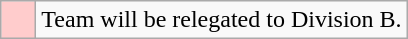<table class="wikitable">
<tr>
<td style="background: #ffcccc;">    </td>
<td>Team will be relegated to Division B.</td>
</tr>
</table>
